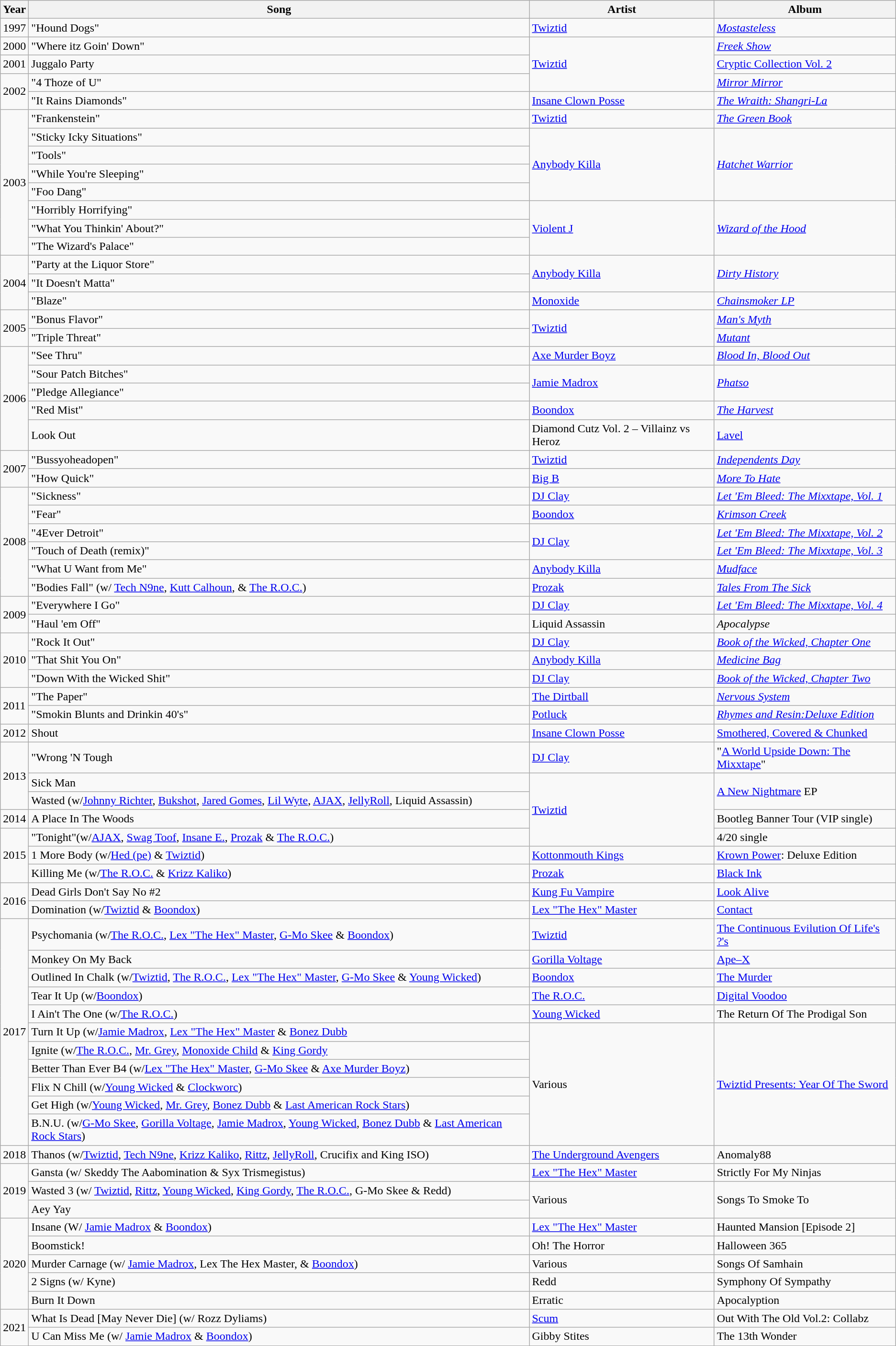<table class="wikitable" border="1">
<tr>
<th>Year</th>
<th>Song</th>
<th>Artist</th>
<th>Album</th>
</tr>
<tr>
<td>1997</td>
<td>"Hound Dogs"</td>
<td rowspan="1"><a href='#'>Twiztid</a></td>
<td><em><a href='#'>Mostasteless</a></em></td>
</tr>
<tr>
<td>2000</td>
<td>"Where itz Goin' Down"</td>
<td rowspan="3"><a href='#'>Twiztid</a></td>
<td><em><a href='#'>Freek Show</a></em></td>
</tr>
<tr>
<td>2001</td>
<td>Juggalo Party</td>
<td><a href='#'>Cryptic Collection Vol. 2</a></td>
</tr>
<tr>
<td rowspan="2">2002</td>
<td>"4 Thoze of U"</td>
<td><em><a href='#'>Mirror Mirror</a></em></td>
</tr>
<tr>
<td>"It Rains Diamonds"</td>
<td><a href='#'>Insane Clown Posse</a></td>
<td><em><a href='#'>The Wraith: Shangri-La</a></em></td>
</tr>
<tr>
<td rowspan="8">2003</td>
<td>"Frankenstein"</td>
<td><a href='#'>Twiztid</a></td>
<td><em><a href='#'>The Green Book</a></em></td>
</tr>
<tr>
<td>"Sticky Icky Situations"</td>
<td rowspan="4"><a href='#'>Anybody Killa</a></td>
<td rowspan="4"><em><a href='#'>Hatchet Warrior</a></em></td>
</tr>
<tr>
<td>"Tools"</td>
</tr>
<tr>
<td>"While You're Sleeping"</td>
</tr>
<tr>
<td>"Foo Dang"</td>
</tr>
<tr>
<td>"Horribly Horrifying"</td>
<td rowspan="3"><a href='#'>Violent J</a></td>
<td rowspan="3"><em><a href='#'>Wizard of the Hood</a></em></td>
</tr>
<tr>
<td>"What You Thinkin' About?"</td>
</tr>
<tr>
<td>"The Wizard's Palace"</td>
</tr>
<tr>
<td rowspan="3">2004</td>
<td>"Party at the Liquor Store"</td>
<td rowspan="2"><a href='#'>Anybody Killa</a></td>
<td rowspan="2"><em><a href='#'>Dirty History</a></em></td>
</tr>
<tr>
<td>"It Doesn't Matta"</td>
</tr>
<tr>
<td>"Blaze"</td>
<td><a href='#'>Monoxide</a></td>
<td><em><a href='#'>Chainsmoker LP</a></em></td>
</tr>
<tr>
<td rowspan="2">2005</td>
<td>"Bonus Flavor"</td>
<td rowspan="2"><a href='#'>Twiztid</a></td>
<td><em><a href='#'>Man's Myth</a></em></td>
</tr>
<tr>
<td>"Triple Threat"</td>
<td><em><a href='#'>Mutant</a></em></td>
</tr>
<tr>
<td rowspan="5">2006</td>
<td>"See Thru"</td>
<td><a href='#'>Axe Murder Boyz</a></td>
<td><em><a href='#'>Blood In, Blood Out</a></em></td>
</tr>
<tr>
<td>"Sour Patch Bitches"</td>
<td rowspan="2"><a href='#'>Jamie Madrox</a></td>
<td rowspan="2"><em><a href='#'>Phatso</a></em></td>
</tr>
<tr>
<td>"Pledge Allegiance"</td>
</tr>
<tr>
<td>"Red Mist"</td>
<td><a href='#'>Boondox</a></td>
<td><em><a href='#'>The Harvest</a></em></td>
</tr>
<tr>
<td>Look Out</td>
<td>Diamond Cutz Vol. 2 – Villainz vs Heroz</td>
<td><a href='#'>Lavel</a></td>
</tr>
<tr>
<td rowspan="2">2007</td>
<td>"Bussyoheadopen"</td>
<td><a href='#'>Twiztid</a></td>
<td><em><a href='#'>Independents Day</a></em></td>
</tr>
<tr>
<td>"How Quick"</td>
<td><a href='#'>Big B</a></td>
<td><em><a href='#'>More To Hate</a></em></td>
</tr>
<tr>
<td rowspan="6">2008</td>
<td>"Sickness"</td>
<td><a href='#'>DJ Clay</a></td>
<td><em><a href='#'>Let 'Em Bleed: The Mixxtape, Vol. 1</a></em></td>
</tr>
<tr>
<td>"Fear"</td>
<td><a href='#'>Boondox</a></td>
<td><em><a href='#'>Krimson Creek</a></em></td>
</tr>
<tr>
<td>"4Ever Detroit"</td>
<td rowspan="2"><a href='#'>DJ Clay</a></td>
<td><em><a href='#'>Let 'Em Bleed: The Mixxtape, Vol. 2</a></em></td>
</tr>
<tr>
<td>"Touch of Death (remix)"</td>
<td><em><a href='#'>Let 'Em Bleed: The Mixxtape, Vol. 3</a></em></td>
</tr>
<tr>
<td>"What U Want from Me"</td>
<td><a href='#'>Anybody Killa</a></td>
<td><em><a href='#'>Mudface</a></em></td>
</tr>
<tr>
<td>"Bodies Fall" (w/ <a href='#'>Tech N9ne</a>, <a href='#'>Kutt Calhoun</a>, & <a href='#'>The R.O.C.</a>)</td>
<td><a href='#'>Prozak</a></td>
<td><em><a href='#'>Tales From The Sick</a></em></td>
</tr>
<tr>
<td rowspan="2">2009</td>
<td>"Everywhere I Go"</td>
<td><a href='#'>DJ Clay</a></td>
<td><em><a href='#'>Let 'Em Bleed: The Mixxtape, Vol. 4</a></em></td>
</tr>
<tr>
<td>"Haul 'em Off"</td>
<td>Liquid Assassin</td>
<td><em>Apocalypse</em></td>
</tr>
<tr>
<td rowspan="3">2010</td>
<td>"Rock It Out"</td>
<td><a href='#'>DJ Clay</a></td>
<td><em><a href='#'>Book of the Wicked, Chapter One</a></em></td>
</tr>
<tr>
<td>"That Shit You On"</td>
<td><a href='#'>Anybody Killa</a></td>
<td><em><a href='#'>Medicine Bag</a></em></td>
</tr>
<tr>
<td>"Down With the Wicked Shit"</td>
<td><a href='#'>DJ Clay</a></td>
<td><em><a href='#'>Book of the Wicked, Chapter Two</a></em></td>
</tr>
<tr>
<td rowspan="2">2011</td>
<td>"The Paper"</td>
<td><a href='#'>The Dirtball</a></td>
<td><em><a href='#'>Nervous System</a></em></td>
</tr>
<tr>
<td>"Smokin Blunts and Drinkin 40's"</td>
<td><a href='#'>Potluck</a></td>
<td><em><a href='#'>Rhymes and Resin:Deluxe Edition</a></em></td>
</tr>
<tr>
<td>2012</td>
<td>Shout</td>
<td><a href='#'>Insane Clown Posse</a></td>
<td><a href='#'>Smothered, Covered & Chunked</a></td>
</tr>
<tr>
<td rowspan="3">2013</td>
<td>"Wrong 'N Tough</td>
<td><a href='#'>DJ Clay</a></td>
<td>"<a href='#'>A World Upside Down: The Mixxtape</a>"</td>
</tr>
<tr>
<td>Sick Man</td>
<td rowspan="4"><a href='#'>Twiztid</a></td>
<td rowspan="2"><a href='#'>A New Nightmare</a> EP</td>
</tr>
<tr>
<td>Wasted (w/<a href='#'>Johnny Richter</a>, <a href='#'>Bukshot</a>, <a href='#'>Jared Gomes</a>, <a href='#'>Lil Wyte</a>, <a href='#'>AJAX</a>, <a href='#'>JellyRoll</a>, Liquid Assassin)</td>
</tr>
<tr>
<td>2014</td>
<td>A Place In The Woods</td>
<td>Bootleg Banner Tour (VIP single)</td>
</tr>
<tr>
<td rowspan="3">2015</td>
<td>"Tonight"(w/<a href='#'>AJAX</a>, <a href='#'>Swag Toof</a>, <a href='#'>Insane E.</a>, <a href='#'>Prozak</a> & <a href='#'>The R.O.C.</a>)</td>
<td>4/20 single</td>
</tr>
<tr>
<td>1 More Body (w/<a href='#'>Hed (pe)</a> & <a href='#'>Twiztid</a>)</td>
<td><a href='#'>Kottonmouth Kings</a></td>
<td><a href='#'>Krown Power</a>: Deluxe Edition</td>
</tr>
<tr>
<td>Killing Me (w/<a href='#'>The R.O.C.</a> & <a href='#'>Krizz Kaliko</a>)</td>
<td><a href='#'>Prozak</a></td>
<td><a href='#'>Black Ink</a></td>
</tr>
<tr>
<td rowspan="2">2016</td>
<td>Dead Girls Don't Say No #2</td>
<td><a href='#'>Kung Fu Vampire</a></td>
<td><a href='#'>Look Alive</a></td>
</tr>
<tr>
<td>Domination (w/<a href='#'>Twiztid</a> & <a href='#'>Boondox</a>)</td>
<td><a href='#'>Lex "The Hex" Master</a></td>
<td><a href='#'>Contact</a></td>
</tr>
<tr>
<td rowspan="11">2017</td>
<td>Psychomania (w/<a href='#'>The R.O.C.</a>, <a href='#'>Lex "The Hex" Master</a>, <a href='#'>G-Mo Skee</a> & <a href='#'>Boondox</a>)</td>
<td><a href='#'>Twiztid</a></td>
<td><a href='#'>The Continuous Evilution Of Life's ?'s</a></td>
</tr>
<tr>
<td>Monkey On My Back</td>
<td><a href='#'>Gorilla Voltage</a></td>
<td><a href='#'>Ape–X</a></td>
</tr>
<tr>
<td>Outlined In Chalk (w/<a href='#'>Twiztid</a>, <a href='#'>The R.O.C.</a>, <a href='#'>Lex "The Hex" Master</a>, <a href='#'>G-Mo Skee</a> & <a href='#'>Young Wicked</a>)</td>
<td><a href='#'>Boondox</a></td>
<td><a href='#'>The Murder</a></td>
</tr>
<tr>
<td>Tear It Up (w/<a href='#'>Boondox</a>)</td>
<td><a href='#'>The R.O.C.</a></td>
<td><a href='#'>Digital Voodoo</a></td>
</tr>
<tr>
<td>I Ain't The One (w/<a href='#'>The R.O.C.</a>)</td>
<td><a href='#'>Young Wicked</a></td>
<td>The Return Of The Prodigal Son</td>
</tr>
<tr>
<td>Turn It Up (w/<a href='#'>Jamie Madrox</a>, <a href='#'>Lex "The Hex" Master</a> & <a href='#'>Bonez Dubb</a></td>
<td rowspan="6">Various</td>
<td rowspan="6"><a href='#'>Twiztid Presents: Year Of The Sword</a></td>
</tr>
<tr>
<td>Ignite (w/<a href='#'>The R.O.C.</a>, <a href='#'>Mr. Grey</a>, <a href='#'>Monoxide Child</a> & <a href='#'>King Gordy</a></td>
</tr>
<tr>
<td>Better Than Ever B4 (w/<a href='#'>Lex "The Hex" Master</a>, <a href='#'>G-Mo Skee</a> & <a href='#'>Axe Murder Boyz</a>)</td>
</tr>
<tr>
<td>Flix N Chill (w/<a href='#'>Young Wicked</a> & <a href='#'>Clockworc</a>)</td>
</tr>
<tr>
<td>Get High (w/<a href='#'>Young Wicked</a>, <a href='#'>Mr. Grey</a>, <a href='#'>Bonez Dubb</a> & <a href='#'>Last American Rock Stars</a>)</td>
</tr>
<tr>
<td>B.N.U. (w/<a href='#'>G-Mo Skee</a>, <a href='#'>Gorilla Voltage</a>, <a href='#'>Jamie Madrox</a>, <a href='#'>Young Wicked</a>, <a href='#'>Bonez Dubb</a> & <a href='#'>Last American Rock Stars</a>)</td>
</tr>
<tr>
<td>2018</td>
<td>Thanos (w/<a href='#'>Twiztid</a>, <a href='#'>Tech N9ne</a>, <a href='#'>Krizz Kaliko</a>, <a href='#'>Rittz</a>, <a href='#'>JellyRoll</a>, Crucifix and King ISO)</td>
<td><a href='#'>The Underground Avengers</a></td>
<td>Anomaly88</td>
</tr>
<tr>
<td rowspan="3">2019</td>
<td>Gansta (w/ Skeddy The Aabomination & Syx Trismegistus)</td>
<td><a href='#'>Lex "The Hex" Master</a></td>
<td>Strictly For My Ninjas</td>
</tr>
<tr>
<td>Wasted 3 (w/ <a href='#'>Twiztid</a>, <a href='#'>Rittz</a>, <a href='#'>Young Wicked</a>, <a href='#'>King Gordy</a>, <a href='#'>The R.O.C.</a>, G-Mo Skee & Redd)</td>
<td rowspan="2">Various</td>
<td rowspan="2">Songs To Smoke To</td>
</tr>
<tr>
<td>Aey Yay</td>
</tr>
<tr>
<td rowspan="5">2020</td>
<td>Insane (W/ <a href='#'>Jamie Madrox</a> & <a href='#'>Boondox</a>)</td>
<td><a href='#'>Lex "The Hex" Master</a></td>
<td>Haunted Mansion [Episode 2]</td>
</tr>
<tr>
<td>Boomstick!</td>
<td>Oh! The Horror</td>
<td>Halloween 365</td>
</tr>
<tr>
<td>Murder Carnage (w/ <a href='#'>Jamie Madrox</a>, Lex The Hex Master, & <a href='#'>Boondox</a>)</td>
<td>Various</td>
<td>Songs Of Samhain</td>
</tr>
<tr>
<td>2 Signs (w/ Kyne)</td>
<td>Redd</td>
<td>Symphony Of Sympathy</td>
</tr>
<tr>
<td>Burn It Down</td>
<td>Erratic</td>
<td>Apocalyption</td>
</tr>
<tr>
<td rowspan="2">2021</td>
<td>What Is Dead [May Never Die] (w/ Rozz Dyliams)</td>
<td><a href='#'>Scum</a></td>
<td>Out With The Old Vol.2: Collabz</td>
</tr>
<tr>
<td>U Can Miss Me (w/ <a href='#'>Jamie Madrox</a> & <a href='#'>Boondox</a>)</td>
<td>Gibby Stites</td>
<td>The 13th Wonder</td>
</tr>
<tr>
</tr>
</table>
